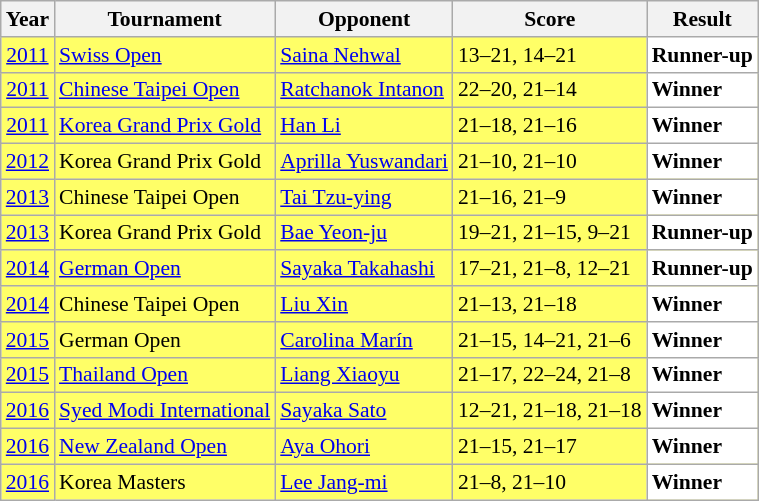<table class="sortable wikitable" style="font-size: 90%;">
<tr>
<th>Year</th>
<th>Tournament</th>
<th>Opponent</th>
<th>Score</th>
<th>Result</th>
</tr>
<tr style="background:#FFFF67">
<td align="center"><a href='#'>2011</a></td>
<td align="left"><a href='#'>Swiss Open</a></td>
<td align="left"> <a href='#'>Saina Nehwal</a></td>
<td align="left">13–21, 14–21</td>
<td style="text-align:left; background:white"> <strong>Runner-up</strong></td>
</tr>
<tr style="background:#FFFF67">
<td align="center"><a href='#'>2011</a></td>
<td align="left"><a href='#'>Chinese Taipei Open</a></td>
<td align="left"> <a href='#'>Ratchanok Intanon</a></td>
<td align="left">22–20, 21–14</td>
<td style="text-align:left; background:white"> <strong>Winner</strong></td>
</tr>
<tr style="background:#FFFF67">
<td align="center"><a href='#'>2011</a></td>
<td align="left"><a href='#'>Korea Grand Prix Gold</a></td>
<td align="left"> <a href='#'>Han Li</a></td>
<td align="left">21–18, 21–16</td>
<td style="text-align:left; background:white"> <strong>Winner</strong></td>
</tr>
<tr style="background:#FFFF67">
<td align="center"><a href='#'>2012</a></td>
<td align="left">Korea Grand Prix Gold</td>
<td align="left"> <a href='#'>Aprilla Yuswandari</a></td>
<td align="left">21–10, 21–10</td>
<td style="text-align:left; background:white"> <strong>Winner</strong></td>
</tr>
<tr style="background:#FFFF67">
<td align="center"><a href='#'>2013</a></td>
<td align="left">Chinese Taipei Open</td>
<td align="left"> <a href='#'>Tai Tzu-ying</a></td>
<td align="left">21–16, 21–9</td>
<td style="text-align:left; background:white"> <strong>Winner</strong></td>
</tr>
<tr style="background:#FFFF67">
<td align="center"><a href='#'>2013</a></td>
<td align="left">Korea Grand Prix Gold</td>
<td align="left"> <a href='#'>Bae Yeon-ju</a></td>
<td align="left">19–21, 21–15, 9–21</td>
<td style="text-align:left; background:white"> <strong>Runner-up</strong></td>
</tr>
<tr style="background:#FFFF67">
<td align="center"><a href='#'>2014</a></td>
<td align="left"><a href='#'>German Open</a></td>
<td align="left"> <a href='#'>Sayaka Takahashi</a></td>
<td align="left">17–21, 21–8, 12–21</td>
<td style="text-align:left; background:white"> <strong>Runner-up</strong></td>
</tr>
<tr style="background:#FFFF67">
<td align="center"><a href='#'>2014</a></td>
<td align="left">Chinese Taipei Open</td>
<td align="left"> <a href='#'>Liu Xin</a></td>
<td align="left">21–13, 21–18</td>
<td style="text-align:left; background:white"> <strong>Winner</strong></td>
</tr>
<tr style="background:#FFFF67">
<td align="center"><a href='#'>2015</a></td>
<td align="left">German Open</td>
<td align="left"> <a href='#'>Carolina Marín</a></td>
<td align="left">21–15, 14–21, 21–6</td>
<td style="text-align:left; background:white"> <strong>Winner</strong></td>
</tr>
<tr style="background:#FFFF67">
<td align="center"><a href='#'>2015</a></td>
<td align="left"><a href='#'>Thailand Open</a></td>
<td align="left"> <a href='#'>Liang Xiaoyu</a></td>
<td align="left">21–17, 22–24, 21–8</td>
<td style="text-align:left; background:white"> <strong>Winner</strong></td>
</tr>
<tr style="background:#FFFF67">
<td align="center"><a href='#'>2016</a></td>
<td align="left"><a href='#'>Syed Modi International</a></td>
<td align="left"> <a href='#'>Sayaka Sato</a></td>
<td align="left">12–21, 21–18, 21–18</td>
<td style="text-align:left; background:white"> <strong>Winner</strong></td>
</tr>
<tr style="background:#FFFF67">
<td align="center"><a href='#'>2016</a></td>
<td align="left"><a href='#'>New Zealand Open</a></td>
<td align="left"> <a href='#'>Aya Ohori</a></td>
<td align="left">21–15, 21–17</td>
<td style="text-align:left; background:white"> <strong>Winner</strong></td>
</tr>
<tr style="background:#FFFF67">
<td align="center"><a href='#'>2016</a></td>
<td align="left">Korea Masters</td>
<td align="left"> <a href='#'>Lee Jang-mi</a></td>
<td align="left">21–8, 21–10</td>
<td style="text-align:left; background:white"> <strong>Winner</strong></td>
</tr>
</table>
